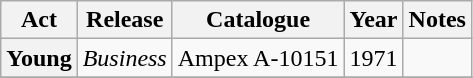<table class="wikitable plainrowheaders sortable">
<tr>
<th scope="col" class="unsortable">Act</th>
<th scope="col">Release</th>
<th scope="col">Catalogue</th>
<th scope="col">Year</th>
<th scope="col" class="unsortable">Notes</th>
</tr>
<tr>
<th scope="row">Young</th>
<td><em>Business</em></td>
<td>Ampex A-10151</td>
<td>1971</td>
<td></td>
</tr>
<tr>
</tr>
</table>
